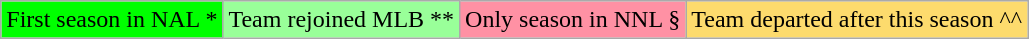<table class="wikitable" style="font-size:100%;line-height:1.1;">
<tr>
<td style="background-color:#00FF00;">First season in NAL *</td>
<td style="background-color:#99FF99;">Team rejoined MLB **</td>
<td style="background-color:#FF91A4;">Only season in NNL §</td>
<td style="background-color:#FDDB6D;">Team departed after this season ^^</td>
</tr>
</table>
